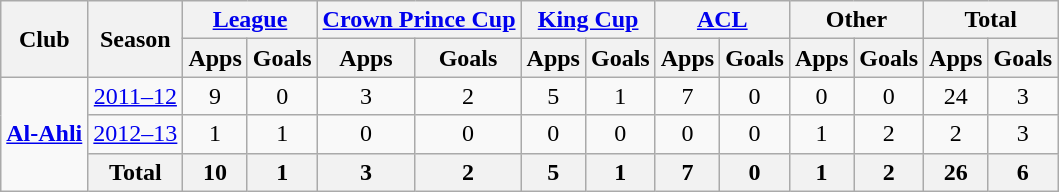<table class="wikitable" style="text-align: center;">
<tr>
<th rowspan="2">Club</th>
<th rowspan="2">Season</th>
<th colspan="2"><a href='#'>League</a></th>
<th colspan="2"><a href='#'>Crown Prince Cup</a></th>
<th colspan="2"><a href='#'>King Cup</a></th>
<th colspan="2"><a href='#'>ACL</a></th>
<th colspan="2">Other</th>
<th colspan="2">Total</th>
</tr>
<tr>
<th>Apps</th>
<th>Goals</th>
<th>Apps</th>
<th>Goals</th>
<th>Apps</th>
<th>Goals</th>
<th>Apps</th>
<th>Goals</th>
<th>Apps</th>
<th>Goals</th>
<th>Apps</th>
<th>Goals</th>
</tr>
<tr>
<td rowspan="3" valign="center"><strong><a href='#'>Al-Ahli</a></strong></td>
<td><a href='#'>2011–12</a></td>
<td>9</td>
<td>0</td>
<td>3</td>
<td>2</td>
<td>5</td>
<td>1</td>
<td>7</td>
<td>0</td>
<td>0</td>
<td>0</td>
<td>24</td>
<td>3</td>
</tr>
<tr>
<td><a href='#'>2012–13</a></td>
<td>1</td>
<td>1</td>
<td>0</td>
<td>0</td>
<td>0</td>
<td>0</td>
<td>0</td>
<td>0</td>
<td>1</td>
<td>2</td>
<td>2</td>
<td>3</td>
</tr>
<tr>
<th>Total</th>
<th>10</th>
<th>1</th>
<th>3</th>
<th>2</th>
<th>5</th>
<th>1</th>
<th>7</th>
<th>0</th>
<th>1</th>
<th>2</th>
<th>26</th>
<th>6</th>
</tr>
</table>
